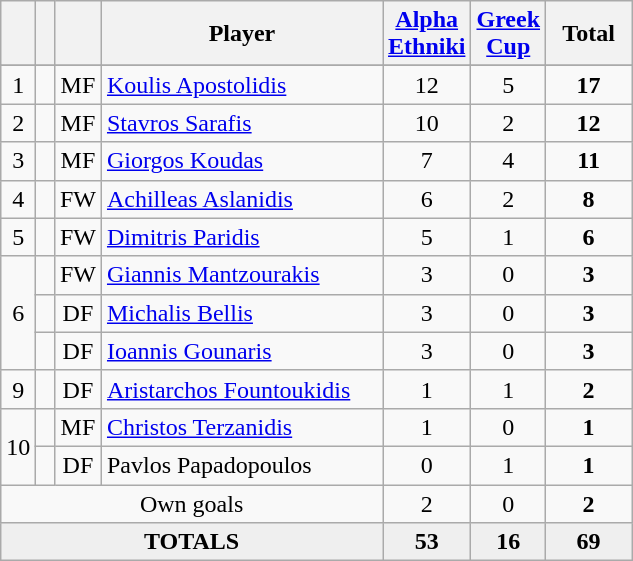<table class="wikitable sortable" style="text-align:center">
<tr>
<th width=5></th>
<th width=5></th>
<th width=5></th>
<th width=180>Player</th>
<th width=30><a href='#'>Alpha Ethniki</a></th>
<th width=30><a href='#'>Greek Cup</a></th>
<th width=50>Total</th>
</tr>
<tr>
</tr>
<tr>
<td>1</td>
<td></td>
<td>MF</td>
<td align=left> <a href='#'>Koulis Apostolidis</a></td>
<td>12</td>
<td>5</td>
<td><strong>17</strong></td>
</tr>
<tr>
<td>2</td>
<td></td>
<td>MF</td>
<td align=left> <a href='#'>Stavros Sarafis</a></td>
<td>10</td>
<td>2</td>
<td><strong>12</strong></td>
</tr>
<tr>
<td>3</td>
<td></td>
<td>MF</td>
<td align=left> <a href='#'>Giorgos Koudas</a></td>
<td>7</td>
<td>4</td>
<td><strong>11</strong></td>
</tr>
<tr>
<td>4</td>
<td></td>
<td>FW</td>
<td align=left> <a href='#'>Achilleas Aslanidis</a></td>
<td>6</td>
<td>2</td>
<td><strong>8</strong></td>
</tr>
<tr>
<td>5</td>
<td></td>
<td>FW</td>
<td align=left> <a href='#'>Dimitris Paridis</a></td>
<td>5</td>
<td>1</td>
<td><strong>6</strong></td>
</tr>
<tr>
<td rowspan=3>6</td>
<td></td>
<td>FW</td>
<td align=left> <a href='#'>Giannis Mantzourakis</a></td>
<td>3</td>
<td>0</td>
<td><strong>3</strong></td>
</tr>
<tr>
<td></td>
<td>DF</td>
<td align=left> <a href='#'>Michalis Bellis</a></td>
<td>3</td>
<td>0</td>
<td><strong>3</strong></td>
</tr>
<tr>
<td></td>
<td>DF</td>
<td align=left> <a href='#'>Ioannis Gounaris</a></td>
<td>3</td>
<td>0</td>
<td><strong>3</strong></td>
</tr>
<tr>
<td>9</td>
<td></td>
<td>DF</td>
<td align=left> <a href='#'>Aristarchos Fountoukidis</a></td>
<td>1</td>
<td>1</td>
<td><strong>2</strong></td>
</tr>
<tr>
<td rowspan=2>10</td>
<td></td>
<td>MF</td>
<td align=left> <a href='#'>Christos Terzanidis</a></td>
<td>1</td>
<td>0</td>
<td><strong>1</strong></td>
</tr>
<tr>
<td></td>
<td>DF</td>
<td align=left> Pavlos Papadopoulos</td>
<td>0</td>
<td>1</td>
<td><strong>1</strong></td>
</tr>
<tr>
<td colspan="4">Own goals</td>
<td>2</td>
<td>0</td>
<td><strong>2</strong></td>
</tr>
<tr bgcolor="#EFEFEF">
<td colspan=4><strong>TOTALS</strong></td>
<td><strong>53</strong></td>
<td><strong>16</strong></td>
<td><strong>69</strong></td>
</tr>
</table>
